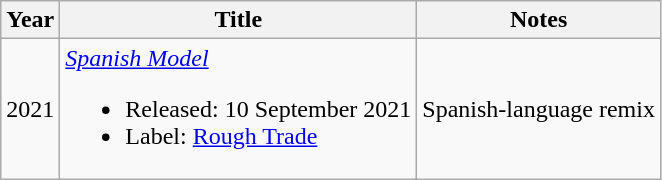<table class="wikitable">
<tr>
<th>Year</th>
<th>Title</th>
<th>Notes</th>
</tr>
<tr>
<td>2021</td>
<td><em><a href='#'>Spanish Model</a></em><br><ul><li>Released: 10 September 2021</li><li>Label: <a href='#'>Rough Trade</a></li></ul></td>
<td>Spanish-language remix</td>
</tr>
</table>
